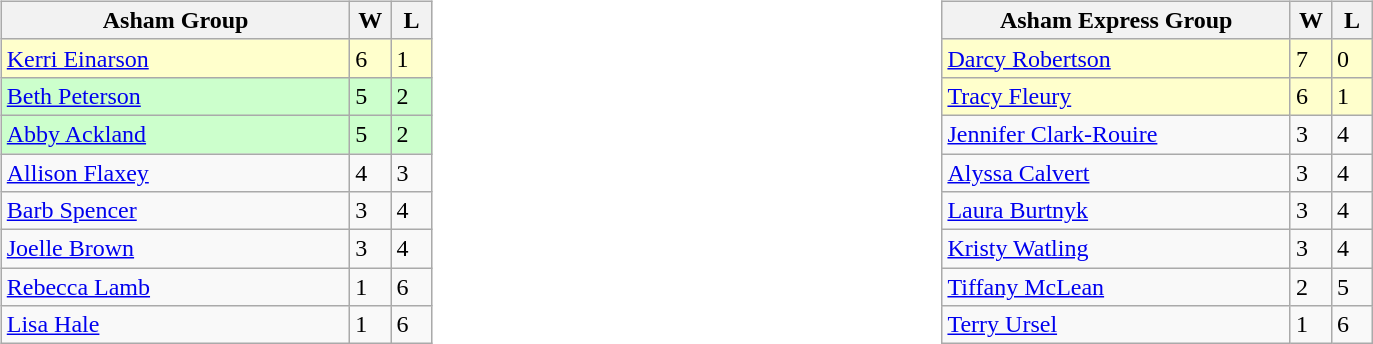<table>
<tr>
<td valign=top width=10%><br><table class=wikitable>
<tr>
<th width=225>Asham Group</th>
<th width=20>W</th>
<th width=20>L</th>
</tr>
<tr bgcolor=#ffffcc>
<td><a href='#'>Kerri Einarson</a></td>
<td>6</td>
<td>1</td>
</tr>
<tr bgcolor=#ccffcc>
<td><a href='#'>Beth Peterson</a></td>
<td>5</td>
<td>2</td>
</tr>
<tr bgcolor=#ccffcc>
<td><a href='#'>Abby Ackland</a></td>
<td>5</td>
<td>2</td>
</tr>
<tr>
<td><a href='#'>Allison Flaxey</a></td>
<td>4</td>
<td>3</td>
</tr>
<tr>
<td><a href='#'>Barb Spencer</a></td>
<td>3</td>
<td>4</td>
</tr>
<tr>
<td><a href='#'>Joelle Brown</a></td>
<td>3</td>
<td>4</td>
</tr>
<tr>
<td><a href='#'>Rebecca Lamb</a></td>
<td>1</td>
<td>6</td>
</tr>
<tr>
<td><a href='#'>Lisa Hale</a></td>
<td>1</td>
<td>6</td>
</tr>
</table>
</td>
<td valign=top width=10%><br><table class=wikitable>
<tr>
<th width=225>Asham Express Group</th>
<th width=20>W</th>
<th width=20>L</th>
</tr>
<tr bgcolor=#ffffcc>
<td><a href='#'>Darcy Robertson</a></td>
<td>7</td>
<td>0</td>
</tr>
<tr bgcolor=#ffffcc>
<td><a href='#'>Tracy Fleury</a></td>
<td>6</td>
<td>1</td>
</tr>
<tr>
<td><a href='#'>Jennifer Clark-Rouire</a></td>
<td>3</td>
<td>4</td>
</tr>
<tr>
<td><a href='#'>Alyssa Calvert</a></td>
<td>3</td>
<td>4</td>
</tr>
<tr>
<td><a href='#'>Laura Burtnyk</a></td>
<td>3</td>
<td>4</td>
</tr>
<tr>
<td><a href='#'>Kristy Watling</a></td>
<td>3</td>
<td>4</td>
</tr>
<tr>
<td><a href='#'>Tiffany McLean</a></td>
<td>2</td>
<td>5</td>
</tr>
<tr>
<td><a href='#'>Terry Ursel</a></td>
<td>1</td>
<td>6</td>
</tr>
</table>
</td>
</tr>
</table>
